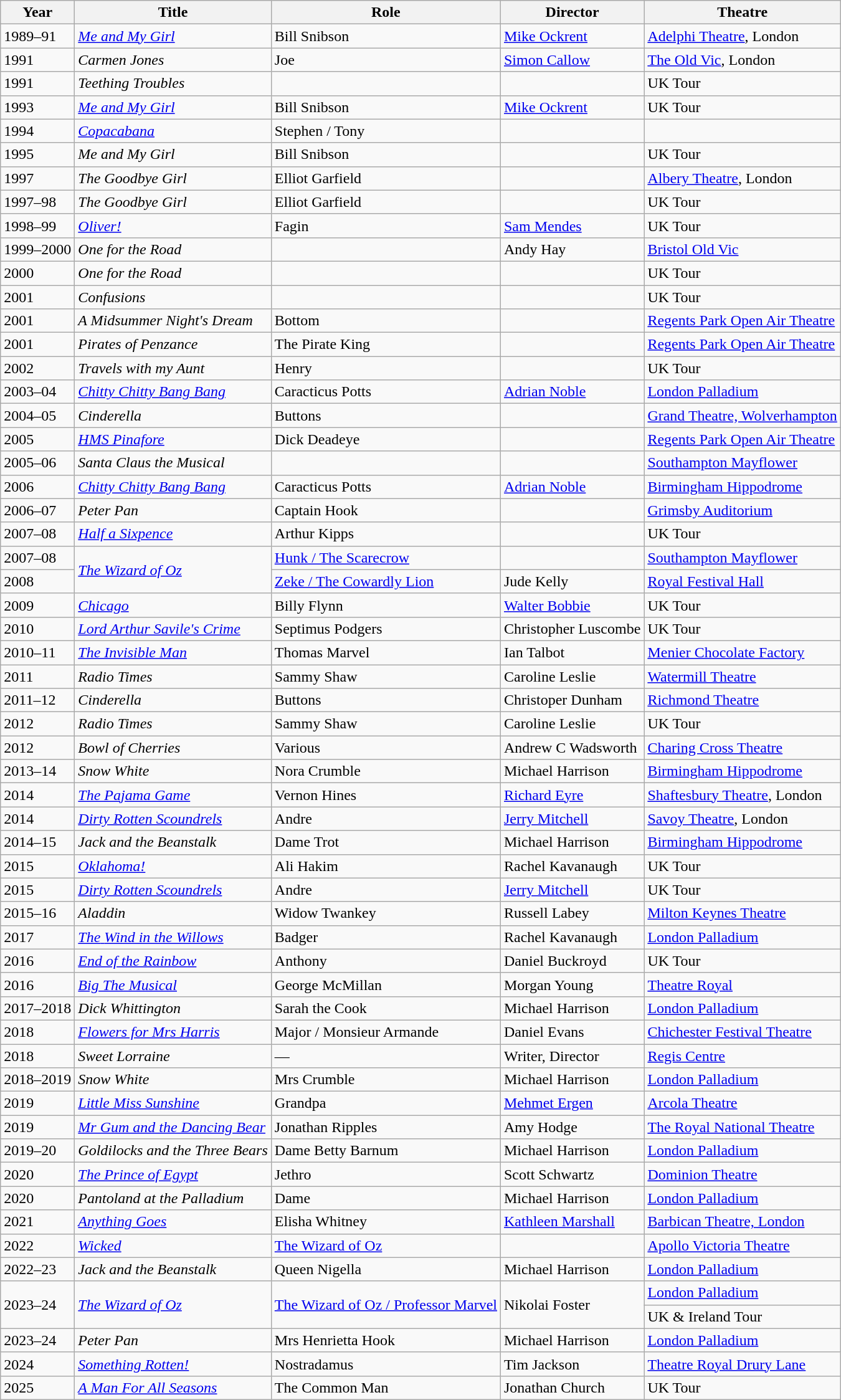<table class="wikitable">
<tr>
<th>Year</th>
<th>Title</th>
<th>Role</th>
<th>Director</th>
<th>Theatre</th>
</tr>
<tr>
<td>1989–91</td>
<td><em><a href='#'>Me and My Girl</a></em></td>
<td>Bill Snibson</td>
<td><a href='#'>Mike Ockrent</a></td>
<td><a href='#'>Adelphi Theatre</a>, London</td>
</tr>
<tr>
<td>1991</td>
<td><em>Carmen Jones</em></td>
<td>Joe</td>
<td><a href='#'>Simon Callow</a></td>
<td><a href='#'>The Old Vic</a>, London</td>
</tr>
<tr>
<td>1991</td>
<td><em>Teething Troubles</em></td>
<td></td>
<td></td>
<td>UK Tour</td>
</tr>
<tr>
<td>1993</td>
<td><em><a href='#'>Me and My Girl</a></em></td>
<td>Bill Snibson</td>
<td><a href='#'>Mike Ockrent</a></td>
<td>UK Tour</td>
</tr>
<tr>
<td>1994</td>
<td><em><a href='#'>Copacabana</a></em></td>
<td>Stephen / Tony</td>
<td></td>
<td></td>
</tr>
<tr>
<td>1995</td>
<td><em>Me and My Girl</em></td>
<td>Bill Snibson</td>
<td></td>
<td>UK Tour</td>
</tr>
<tr>
<td>1997</td>
<td><em>The Goodbye Girl</em></td>
<td>Elliot Garfield</td>
<td></td>
<td><a href='#'>Albery Theatre</a>, London</td>
</tr>
<tr>
<td>1997–98</td>
<td><em>The Goodbye Girl</em></td>
<td>Elliot Garfield</td>
<td></td>
<td>UK Tour</td>
</tr>
<tr>
<td>1998–99</td>
<td><em><a href='#'>Oliver!</a></em></td>
<td>Fagin</td>
<td><a href='#'>Sam Mendes</a></td>
<td>UK Tour</td>
</tr>
<tr>
<td>1999–2000</td>
<td><em>One for the Road</em></td>
<td></td>
<td>Andy Hay</td>
<td><a href='#'>Bristol Old Vic</a></td>
</tr>
<tr>
<td>2000</td>
<td><em>One for the Road</em></td>
<td></td>
<td></td>
<td>UK Tour</td>
</tr>
<tr>
<td>2001</td>
<td><em>Confusions</em></td>
<td></td>
<td></td>
<td>UK Tour </td>
</tr>
<tr>
<td>2001</td>
<td><em>A Midsummer Night's Dream</em></td>
<td>Bottom</td>
<td></td>
<td><a href='#'>Regents Park Open Air Theatre</a></td>
</tr>
<tr>
<td>2001</td>
<td><em>Pirates of Penzance</em></td>
<td>The Pirate King</td>
<td></td>
<td><a href='#'>Regents Park Open Air Theatre</a></td>
</tr>
<tr>
<td>2002</td>
<td><em>Travels with my Aunt</em></td>
<td>Henry</td>
<td></td>
<td>UK Tour</td>
</tr>
<tr>
<td>2003–04</td>
<td><em><a href='#'>Chitty Chitty Bang Bang</a></em></td>
<td>Caracticus Potts</td>
<td><a href='#'>Adrian Noble</a></td>
<td><a href='#'>London Palladium</a></td>
</tr>
<tr>
<td>2004–05</td>
<td><em>Cinderella</em></td>
<td>Buttons</td>
<td></td>
<td><a href='#'>Grand Theatre, Wolverhampton</a></td>
</tr>
<tr>
<td>2005</td>
<td><em><a href='#'>HMS Pinafore</a></em></td>
<td>Dick Deadeye</td>
<td></td>
<td><a href='#'>Regents Park Open Air Theatre</a></td>
</tr>
<tr>
<td>2005–06</td>
<td><em>Santa Claus the Musical</em></td>
<td></td>
<td></td>
<td><a href='#'>Southampton Mayflower</a></td>
</tr>
<tr>
<td>2006</td>
<td><em><a href='#'>Chitty Chitty Bang Bang</a></em></td>
<td>Caracticus Potts</td>
<td><a href='#'>Adrian Noble</a></td>
<td><a href='#'>Birmingham Hippodrome</a></td>
</tr>
<tr>
<td>2006–07</td>
<td><em>Peter Pan</em></td>
<td>Captain Hook</td>
<td></td>
<td><a href='#'>Grimsby Auditorium</a></td>
</tr>
<tr>
<td>2007–08</td>
<td><em><a href='#'>Half a Sixpence</a></em></td>
<td>Arthur Kipps</td>
<td></td>
<td>UK Tour</td>
</tr>
<tr>
<td>2007–08</td>
<td rowspan=2><em><a href='#'>The Wizard of Oz</a></em></td>
<td><a href='#'>Hunk / The Scarecrow</a></td>
<td></td>
<td><a href='#'>Southampton Mayflower</a></td>
</tr>
<tr>
<td>2008</td>
<td><a href='#'>Zeke / The Cowardly Lion</a></td>
<td>Jude Kelly</td>
<td><a href='#'>Royal Festival Hall</a></td>
</tr>
<tr>
<td>2009</td>
<td><a href='#'><em>Chicago</em></a></td>
<td>Billy Flynn</td>
<td><a href='#'>Walter Bobbie</a></td>
<td>UK Tour</td>
</tr>
<tr>
<td>2010</td>
<td><a href='#'><em>Lord Arthur Savile's Crime</em></a></td>
<td>Septimus Podgers</td>
<td>Christopher Luscombe</td>
<td>UK Tour</td>
</tr>
<tr>
<td>2010–11</td>
<td><em><a href='#'>The Invisible Man</a></em></td>
<td>Thomas Marvel</td>
<td>Ian Talbot</td>
<td><a href='#'>Menier Chocolate Factory</a></td>
</tr>
<tr>
<td>2011</td>
<td><em>Radio Times</em></td>
<td>Sammy Shaw</td>
<td>Caroline Leslie</td>
<td><a href='#'>Watermill Theatre</a></td>
</tr>
<tr>
<td>2011–12</td>
<td><em>Cinderella</em></td>
<td>Buttons</td>
<td>Christoper Dunham</td>
<td><a href='#'>Richmond Theatre</a></td>
</tr>
<tr>
<td>2012</td>
<td><em>Radio Times</em></td>
<td>Sammy Shaw</td>
<td>Caroline Leslie</td>
<td>UK Tour</td>
</tr>
<tr>
<td>2012</td>
<td><em>Bowl of Cherries</em></td>
<td>Various</td>
<td>Andrew C Wadsworth</td>
<td><a href='#'>Charing Cross Theatre</a></td>
</tr>
<tr>
<td>2013–14</td>
<td><em>Snow White</em></td>
<td>Nora Crumble</td>
<td>Michael Harrison</td>
<td><a href='#'>Birmingham Hippodrome</a></td>
</tr>
<tr>
<td>2014</td>
<td><em><a href='#'>The Pajama Game</a></em></td>
<td>Vernon Hines</td>
<td><a href='#'>Richard Eyre</a></td>
<td><a href='#'>Shaftesbury Theatre</a>, London</td>
</tr>
<tr>
<td>2014</td>
<td><em><a href='#'>Dirty Rotten Scoundrels</a></em></td>
<td>Andre</td>
<td><a href='#'>Jerry Mitchell</a></td>
<td><a href='#'>Savoy Theatre</a>, London</td>
</tr>
<tr>
<td>2014–15</td>
<td><em>Jack and the Beanstalk</em></td>
<td>Dame Trot</td>
<td>Michael Harrison</td>
<td><a href='#'>Birmingham Hippodrome</a></td>
</tr>
<tr>
<td>2015</td>
<td><em><a href='#'>Oklahoma!</a></em></td>
<td>Ali Hakim</td>
<td>Rachel Kavanaugh</td>
<td>UK Tour</td>
</tr>
<tr>
<td>2015</td>
<td><em><a href='#'>Dirty Rotten Scoundrels</a></em></td>
<td>Andre</td>
<td><a href='#'>Jerry Mitchell</a></td>
<td>UK Tour</td>
</tr>
<tr>
<td>2015–16</td>
<td><em>Aladdin</em></td>
<td>Widow Twankey</td>
<td>Russell Labey</td>
<td><a href='#'>Milton Keynes Theatre</a></td>
</tr>
<tr>
<td>2017</td>
<td><a href='#'><em>The</em> <em>Wind in the Willows</em></a></td>
<td>Badger</td>
<td>Rachel Kavanaugh</td>
<td><a href='#'>London Palladium</a></td>
</tr>
<tr>
<td>2016</td>
<td><em><a href='#'>End of the Rainbow</a></em></td>
<td>Anthony</td>
<td>Daniel Buckroyd</td>
<td>UK Tour</td>
</tr>
<tr>
<td>2016</td>
<td><em><a href='#'>Big The Musical</a></em></td>
<td>George McMillan</td>
<td>Morgan Young</td>
<td><a href='#'>Theatre Royal</a></td>
</tr>
<tr>
<td>2017–2018</td>
<td><em>Dick Whittington</em></td>
<td>Sarah the Cook</td>
<td>Michael Harrison</td>
<td><a href='#'>London Palladium</a></td>
</tr>
<tr>
<td>2018</td>
<td><em><a href='#'>Flowers for Mrs Harris</a></em></td>
<td>Major / Monsieur Armande</td>
<td>Daniel Evans</td>
<td><a href='#'>Chichester Festival Theatre</a></td>
</tr>
<tr>
<td>2018</td>
<td><em>Sweet Lorraine</em></td>
<td>—</td>
<td>Writer, Director</td>
<td><a href='#'>Regis Centre</a></td>
</tr>
<tr>
<td>2018–2019</td>
<td><em>Snow White</em></td>
<td>Mrs Crumble</td>
<td>Michael Harrison</td>
<td><a href='#'>London Palladium</a></td>
</tr>
<tr>
<td>2019</td>
<td><em><a href='#'>Little Miss Sunshine</a></em></td>
<td>Grandpa</td>
<td><a href='#'>Mehmet Ergen</a></td>
<td><a href='#'>Arcola Theatre</a></td>
</tr>
<tr>
<td>2019</td>
<td><a href='#'><em>Mr Gum and the Dancing Bear</em></a></td>
<td>Jonathan Ripples</td>
<td>Amy Hodge</td>
<td><a href='#'>The Royal National Theatre</a></td>
</tr>
<tr>
<td>2019–20</td>
<td><em>Goldilocks and the Three Bears</em></td>
<td>Dame Betty Barnum</td>
<td>Michael Harrison</td>
<td><a href='#'>London Palladium</a></td>
</tr>
<tr>
<td>2020</td>
<td><a href='#'><em>The Prince of Egypt</em></a></td>
<td>Jethro</td>
<td>Scott Schwartz</td>
<td><a href='#'>Dominion Theatre</a></td>
</tr>
<tr>
<td>2020</td>
<td><em>Pantoland at the Palladium</em></td>
<td>Dame</td>
<td>Michael Harrison</td>
<td><a href='#'>London Palladium</a></td>
</tr>
<tr>
<td>2021</td>
<td><em><a href='#'>Anything Goes</a></em></td>
<td>Elisha Whitney</td>
<td><a href='#'>Kathleen Marshall</a></td>
<td><a href='#'>Barbican Theatre, London</a></td>
</tr>
<tr>
<td>2022</td>
<td><em><a href='#'>Wicked</a></em></td>
<td><a href='#'>The Wizard of Oz</a></td>
<td></td>
<td><a href='#'>Apollo Victoria Theatre</a></td>
</tr>
<tr>
<td>2022–23</td>
<td><em>Jack and the Beanstalk</em></td>
<td>Queen Nigella</td>
<td>Michael Harrison</td>
<td><a href='#'>London Palladium</a></td>
</tr>
<tr>
<td rowspan=2>2023–24</td>
<td rowspan=2><em><a href='#'>The Wizard of Oz</a></em></td>
<td rowspan=2><a href='#'>The Wizard of Oz / Professor Marvel</a></td>
<td rowspan=2>Nikolai Foster</td>
<td><a href='#'>London Palladium</a></td>
</tr>
<tr>
<td>UK & Ireland Tour</td>
</tr>
<tr>
<td>2023–24</td>
<td><em>Peter Pan</em></td>
<td>Mrs Henrietta Hook</td>
<td>Michael Harrison</td>
<td><a href='#'>London Palladium</a></td>
</tr>
<tr>
<td>2024</td>
<td><em><a href='#'>Something Rotten!</a></em></td>
<td>Nostradamus</td>
<td>Tim Jackson</td>
<td><a href='#'>Theatre Royal Drury Lane</a></td>
</tr>
<tr>
<td>2025</td>
<td><em><a href='#'>A Man For All Seasons</a></em></td>
<td>The Common Man</td>
<td>Jonathan Church</td>
<td>UK Tour</td>
</tr>
</table>
